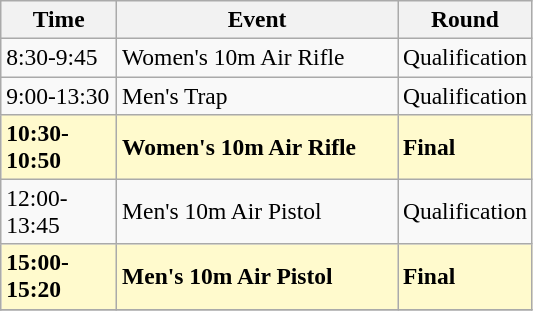<table class=wikitable style="font-size:98%;">
<tr>
<th width=70px>Time</th>
<th width=180px>Event</th>
<th width=70px>Round</th>
</tr>
<tr>
<td>8:30-9:45</td>
<td>Women's 10m Air Rifle</td>
<td>Qualification</td>
</tr>
<tr>
<td>9:00-13:30</td>
<td>Men's Trap</td>
<td>Qualification</td>
</tr>
<tr bgcolor=lemonchiffon>
<td><strong>10:30-10:50</strong></td>
<td><strong>Women's 10m Air Rifle</strong></td>
<td><strong>Final</strong></td>
</tr>
<tr>
<td>12:00-13:45</td>
<td>Men's 10m Air Pistol</td>
<td>Qualification</td>
</tr>
<tr bgcolor=lemonchiffon>
<td><strong>15:00-15:20</strong></td>
<td><strong>Men's 10m Air Pistol</strong></td>
<td><strong>Final</strong></td>
</tr>
<tr>
</tr>
</table>
